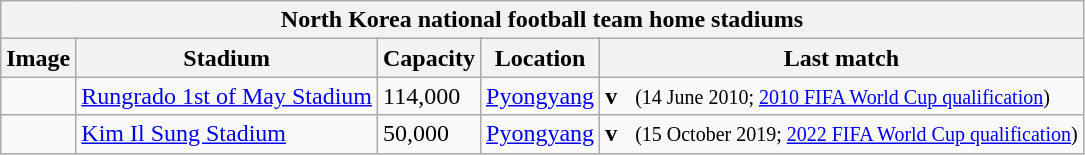<table class="wikitable">
<tr>
<th colspan="5">North Korea national football team home stadiums</th>
</tr>
<tr>
<th>Image</th>
<th>Stadium</th>
<th>Capacity</th>
<th>Location</th>
<th>Last match</th>
</tr>
<tr>
<td></td>
<td><a href='#'>Rungrado 1st of May Stadium</a></td>
<td>114,000</td>
<td><a href='#'>Pyongyang</a></td>
<td><strong>v</strong>   <small>(14 June 2010; <a href='#'>2010 FIFA World Cup qualification</a>)</small></td>
</tr>
<tr>
<td></td>
<td><a href='#'>Kim Il Sung Stadium</a></td>
<td>50,000</td>
<td><a href='#'>Pyongyang</a></td>
<td><strong>v</strong>   <small>(15 October 2019; <a href='#'>2022 FIFA World Cup qualification</a>)</small></td>
</tr>
</table>
